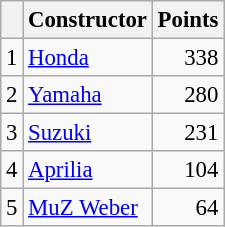<table class="wikitable" style="font-size: 95%;">
<tr>
<th></th>
<th>Constructor</th>
<th>Points</th>
</tr>
<tr>
<td align=center>1</td>
<td> <a href='#'>Honda</a></td>
<td align=right>338</td>
</tr>
<tr>
<td align=center>2</td>
<td> <a href='#'>Yamaha</a></td>
<td align=right>280</td>
</tr>
<tr>
<td align=center>3</td>
<td> <a href='#'>Suzuki</a></td>
<td align=right>231</td>
</tr>
<tr>
<td align=center>4</td>
<td> <a href='#'>Aprilia</a></td>
<td align=right>104</td>
</tr>
<tr>
<td align=center>5</td>
<td> <a href='#'>MuZ Weber</a></td>
<td align=right>64</td>
</tr>
</table>
